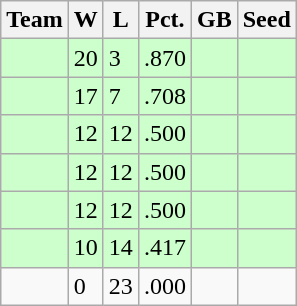<table class=wikitable>
<tr>
<th>Team</th>
<th>W</th>
<th>L</th>
<th>Pct.</th>
<th>GB</th>
<th>Seed</th>
</tr>
<tr bgcolor=#ccffcc>
<td></td>
<td>20</td>
<td>3</td>
<td>.870</td>
<td></td>
<td></td>
</tr>
<tr bgcolor=#ccffcc>
<td></td>
<td>17</td>
<td>7</td>
<td>.708</td>
<td></td>
<td></td>
</tr>
<tr bgcolor=#ccffcc>
<td></td>
<td>12</td>
<td>12</td>
<td>.500</td>
<td></td>
<td></td>
</tr>
<tr bgcolor=#ccffcc>
<td></td>
<td>12</td>
<td>12</td>
<td>.500</td>
<td></td>
<td></td>
</tr>
<tr bgcolor=#ccffcc>
<td></td>
<td>12</td>
<td>12</td>
<td>.500</td>
<td></td>
<td></td>
</tr>
<tr bgcolor=#ccffcc>
<td></td>
<td>10</td>
<td>14</td>
<td>.417</td>
<td></td>
<td></td>
</tr>
<tr>
<td></td>
<td>0</td>
<td>23</td>
<td>.000</td>
<td></td>
<td></td>
</tr>
</table>
